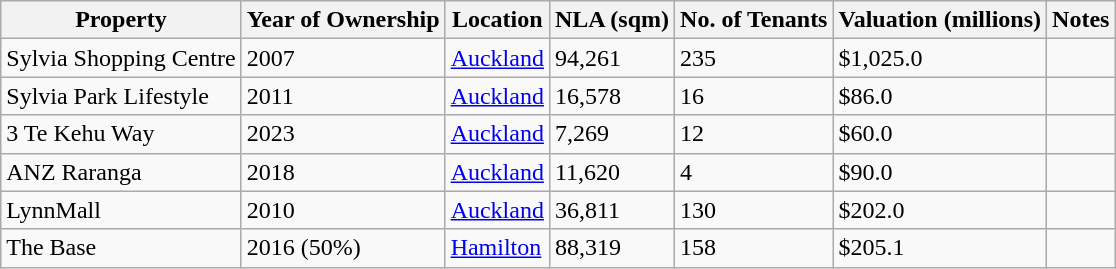<table class="wikitable">
<tr>
<th>Property</th>
<th>Year of Ownership</th>
<th>Location</th>
<th>NLA (sqm)</th>
<th>No. of Tenants</th>
<th>Valuation (millions)</th>
<th>Notes</th>
</tr>
<tr>
<td>Sylvia Shopping Centre</td>
<td>2007</td>
<td><a href='#'>Auckland</a></td>
<td>94,261</td>
<td>235</td>
<td>$1,025.0</td>
<td></td>
</tr>
<tr>
<td>Sylvia Park Lifestyle</td>
<td>2011</td>
<td><a href='#'>Auckland</a></td>
<td>16,578</td>
<td>16</td>
<td>$86.0</td>
<td></td>
</tr>
<tr>
<td>3 Te Kehu Way</td>
<td>2023</td>
<td><a href='#'>Auckland</a></td>
<td>7,269</td>
<td>12</td>
<td>$60.0</td>
<td></td>
</tr>
<tr>
<td>ANZ Raranga</td>
<td>2018</td>
<td><a href='#'>Auckland</a></td>
<td>11,620</td>
<td>4</td>
<td>$90.0</td>
<td></td>
</tr>
<tr>
<td>LynnMall</td>
<td>2010</td>
<td><a href='#'>Auckland</a></td>
<td>36,811</td>
<td>130</td>
<td>$202.0</td>
<td></td>
</tr>
<tr>
<td>The Base</td>
<td>2016 (50%)</td>
<td><a href='#'>Hamilton</a></td>
<td>88,319</td>
<td>158</td>
<td>$205.1</td>
<td></td>
</tr>
</table>
